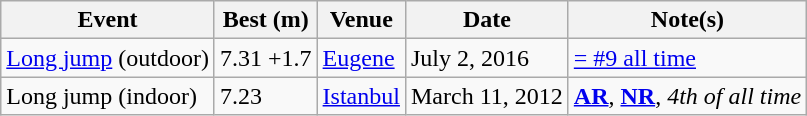<table class="wikitable">
<tr>
<th>Event</th>
<th>Best (m)</th>
<th>Venue</th>
<th>Date</th>
<th>Note(s)</th>
</tr>
<tr>
<td><a href='#'>Long jump</a> (outdoor)</td>
<td>7.31 +1.7</td>
<td><a href='#'>Eugene</a></td>
<td>July 2, 2016</td>
<td><a href='#'>= #9 all time</a></td>
</tr>
<tr>
<td>Long jump (indoor)</td>
<td>7.23</td>
<td><a href='#'>Istanbul</a></td>
<td>March 11, 2012</td>
<td><strong><a href='#'>AR</a></strong>, <strong><a href='#'>NR</a></strong>, <em>4th of all time</em></td>
</tr>
</table>
